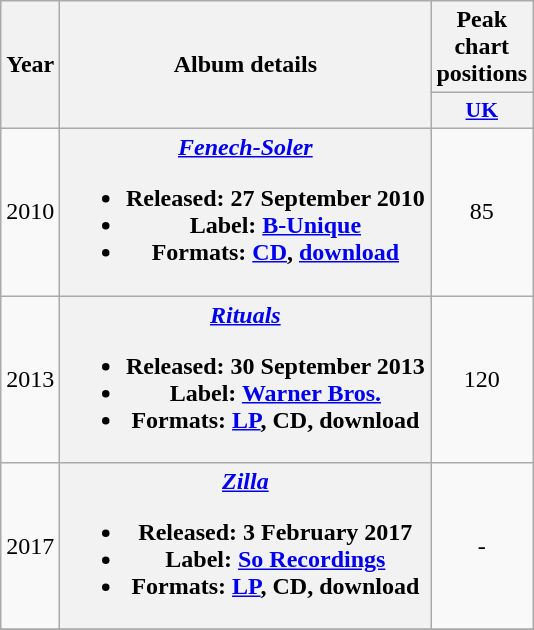<table class="wikitable plainrowheaders" style="text-align:center;">
<tr>
<th scope="col" rowspan="2">Year</th>
<th scope="col" rowspan="2" style="width:240px;">Album details</th>
<th scope="col" colspan="1">Peak chart positions</th>
</tr>
<tr>
<th scope="col" style="width:3.0em;font-size:90%;"><a href='#'>UK</a></th>
</tr>
<tr>
<td>2010</td>
<th scope="row"><strong><em><a href='#'>Fenech-Soler</a></em></strong><br><ul><li>Released: 27 September 2010</li><li>Label: <a href='#'>B-Unique</a></li><li>Formats: <a href='#'>CD</a>, <a href='#'>download</a></li></ul></th>
<td>85<br></td>
</tr>
<tr>
<td>2013</td>
<th scope="row"><strong><em><a href='#'>Rituals</a></em></strong><br><ul><li>Released: 30 September 2013</li><li>Label: <a href='#'>Warner Bros.</a></li><li>Formats: <a href='#'>LP</a>, CD, download</li></ul></th>
<td>120<br></td>
</tr>
<tr>
<td>2017</td>
<th scope="row"><strong><em><a href='#'>Zilla</a></em></strong><br><ul><li>Released: 3 February 2017</li><li>Label: <a href='#'>So Recordings</a></li><li>Formats: <a href='#'>LP</a>, CD, download</li></ul></th>
<td>-</td>
</tr>
<tr>
</tr>
</table>
